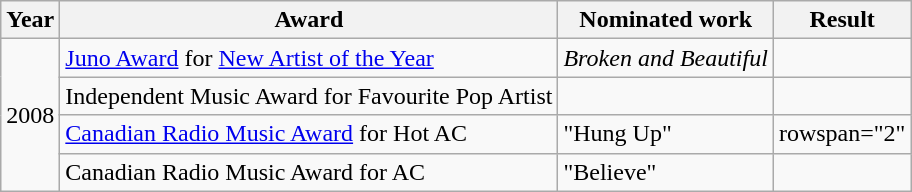<table class="wikitable">
<tr>
<th>Year</th>
<th>Award</th>
<th>Nominated work</th>
<th>Result</th>
</tr>
<tr>
<td rowspan="4">2008</td>
<td><a href='#'>Juno Award</a> for <a href='#'>New Artist of the Year</a></td>
<td><em>Broken and Beautiful</em></td>
<td></td>
</tr>
<tr>
<td>Independent Music Award for Favourite Pop Artist</td>
<td></td>
<td></td>
</tr>
<tr>
<td><a href='#'>Canadian Radio Music Award</a> for Hot AC</td>
<td>"Hung Up"</td>
<td>rowspan="2" </td>
</tr>
<tr>
<td>Canadian Radio Music Award for AC</td>
<td>"Believe"</td>
</tr>
</table>
